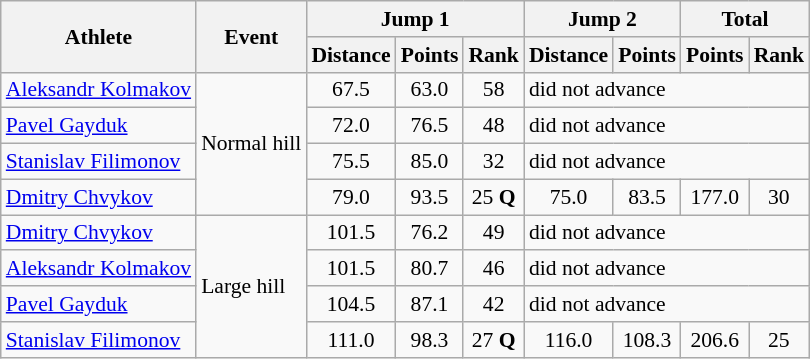<table class="wikitable" style="font-size:90%">
<tr>
<th rowspan="2">Athlete</th>
<th rowspan="2">Event</th>
<th colspan="3">Jump 1</th>
<th colspan="2">Jump 2</th>
<th colspan="2">Total</th>
</tr>
<tr>
<th>Distance</th>
<th>Points</th>
<th>Rank</th>
<th>Distance</th>
<th>Points</th>
<th>Points</th>
<th>Rank</th>
</tr>
<tr>
<td><a href='#'>Aleksandr Kolmakov</a></td>
<td rowspan="4">Normal hill</td>
<td align="center">67.5</td>
<td align="center">63.0</td>
<td align="center">58</td>
<td colspan="4">did not advance</td>
</tr>
<tr>
<td><a href='#'>Pavel Gayduk</a></td>
<td align="center">72.0</td>
<td align="center">76.5</td>
<td align="center">48</td>
<td colspan="4">did not advance</td>
</tr>
<tr>
<td><a href='#'>Stanislav Filimonov</a></td>
<td align="center">75.5</td>
<td align="center">85.0</td>
<td align="center">32</td>
<td colspan="4">did not advance</td>
</tr>
<tr>
<td><a href='#'>Dmitry Chvykov</a></td>
<td align="center">79.0</td>
<td align="center">93.5</td>
<td align="center">25 <strong>Q</strong></td>
<td align="center">75.0</td>
<td align="center">83.5</td>
<td align="center">177.0</td>
<td align="center">30</td>
</tr>
<tr>
<td><a href='#'>Dmitry Chvykov</a></td>
<td rowspan="4">Large hill</td>
<td align="center">101.5</td>
<td align="center">76.2</td>
<td align="center">49</td>
<td colspan="4">did not advance</td>
</tr>
<tr>
<td><a href='#'>Aleksandr Kolmakov</a></td>
<td align="center">101.5</td>
<td align="center">80.7</td>
<td align="center">46</td>
<td colspan="4">did not advance</td>
</tr>
<tr>
<td><a href='#'>Pavel Gayduk</a></td>
<td align="center">104.5</td>
<td align="center">87.1</td>
<td align="center">42</td>
<td colspan="4">did not advance</td>
</tr>
<tr>
<td><a href='#'>Stanislav Filimonov</a></td>
<td align="center">111.0</td>
<td align="center">98.3</td>
<td align="center">27 <strong>Q</strong></td>
<td align="center">116.0</td>
<td align="center">108.3</td>
<td align="center">206.6</td>
<td align="center">25</td>
</tr>
</table>
